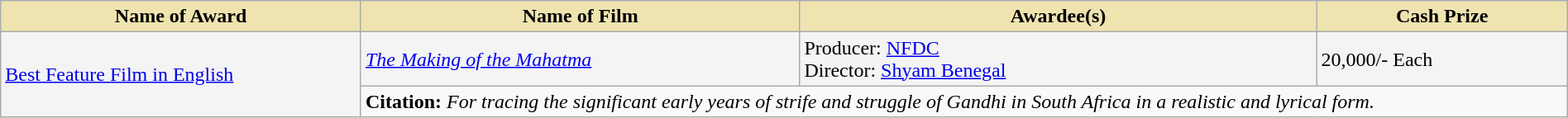<table class="wikitable" style="width:100%">
<tr>
<th style="background-color:#EFE4B0;width:23%;">Name of Award</th>
<th style="background-color:#EFE4B0;width:28%;">Name of Film</th>
<th style="background-color:#EFE4B0;width:33%;">Awardee(s)</th>
<th style="background-color:#EFE4B0;width:16%;">Cash Prize</th>
</tr>
<tr style="background-color:#F4F4F4">
<td rowspan="2"><a href='#'>Best Feature Film in English</a></td>
<td><em><a href='#'>The Making of the Mahatma</a></em></td>
<td>Producer: <a href='#'>NFDC</a><br>Director: <a href='#'>Shyam Benegal</a></td>
<td>20,000/- Each</td>
</tr>
<tr style="background-color:#F9F9F9">
<td colspan="3"><strong>Citation:</strong> <em>For tracing the significant early years of strife and struggle of Gandhi in South Africa in a realistic and lyrical form.</em></td>
</tr>
</table>
